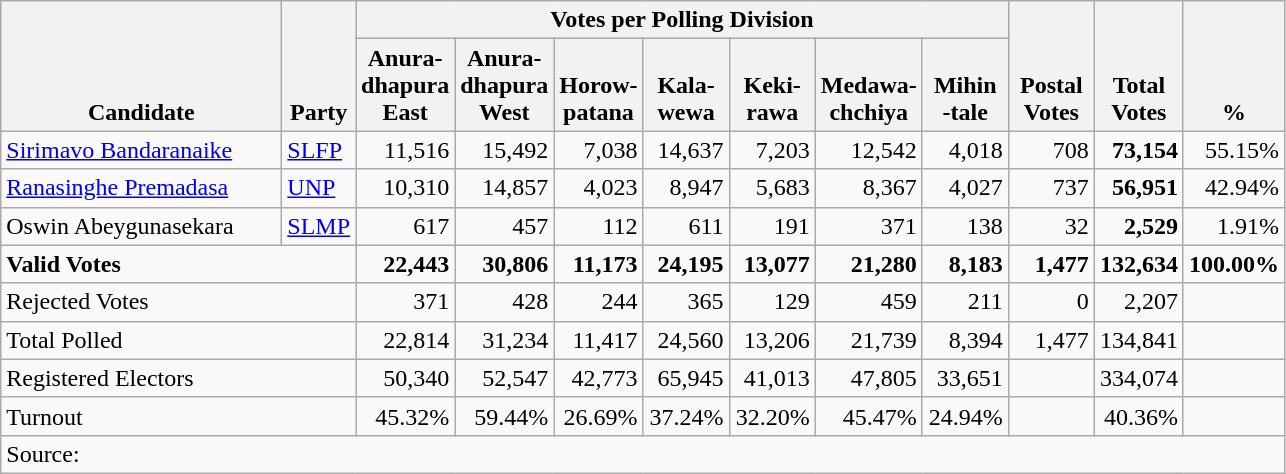<table class="wikitable" border="1" style="text-align:right;">
<tr>
<th align=left valign=bottom rowspan=2 width="180">Candidate</th>
<th align=left valign=bottom rowspan=2 width="40">Party</th>
<th colspan=7>Votes per Polling Division</th>
<th align=center valign=bottom rowspan=2 width="50">Postal<br>Votes</th>
<th align=center valign=bottom rowspan=2 width="50">Total Votes</th>
<th align=center valign=bottom rowspan=2 width="50">%</th>
</tr>
<tr>
<th align=center valign=bottom width="50">Anura-<br>dhapura<br>East</th>
<th align=center valign=bottom width="50">Anura-<br>dhapura<br>West</th>
<th align=center valign=bottom width="50">Horow-<br>patana</th>
<th align=center valign=bottom width="50">Kala-<br>wewa</th>
<th align=center valign=bottom width="50">Keki-<br>rawa</th>
<th align=center valign=bottom width="50">Medawa-<br>chchiya</th>
<th align=center valign=bottom width="50">Mihin<br>-tale</th>
</tr>
<tr>
<td align=left><a href='#'>Sirimavo Bandaranaike</a></td>
<td align=left><a href='#'>SLFP</a></td>
<td>11,516</td>
<td>15,492</td>
<td>7,038</td>
<td>14,637</td>
<td>7,203</td>
<td>12,542</td>
<td>4,018</td>
<td>708</td>
<td><strong>73,154</strong></td>
<td>55.15%</td>
</tr>
<tr>
<td align=left><a href='#'>Ranasinghe Premadasa</a></td>
<td align=left><a href='#'>UNP</a></td>
<td>10,310</td>
<td>14,857</td>
<td>4,023</td>
<td>8,947</td>
<td>5,683</td>
<td>8,367</td>
<td>4,027</td>
<td>737</td>
<td><strong>56,951</strong></td>
<td>42.94%</td>
</tr>
<tr>
<td align=left>Oswin Abeygunasekara</td>
<td align=left><a href='#'>SLMP</a></td>
<td>617</td>
<td>457</td>
<td>112</td>
<td>611</td>
<td>191</td>
<td>371</td>
<td>138</td>
<td>32</td>
<td><strong>2,529</strong></td>
<td>1.91%</td>
</tr>
<tr>
<td align=left colspan=2><strong>Valid Votes</strong></td>
<td><strong>22,443</strong></td>
<td><strong>30,806</strong></td>
<td><strong>11,173</strong></td>
<td><strong>24,195</strong></td>
<td><strong>13,077</strong></td>
<td><strong>21,280</strong></td>
<td><strong>8,183</strong></td>
<td><strong>1,477</strong></td>
<td><strong>132,634</strong></td>
<td><strong>100.00%</strong></td>
</tr>
<tr>
<td align=left colspan=2>Rejected Votes</td>
<td>371</td>
<td>428</td>
<td>244</td>
<td>365</td>
<td>129</td>
<td>459</td>
<td>211</td>
<td>0</td>
<td>2,207</td>
<td></td>
</tr>
<tr>
<td align=left colspan=2>Total Polled</td>
<td>22,814</td>
<td>31,234</td>
<td>11,417</td>
<td>24,560</td>
<td>13,206</td>
<td>21,739</td>
<td>8,394</td>
<td>1,477</td>
<td>134,841</td>
<td></td>
</tr>
<tr>
<td align=left colspan=2>Registered Electors</td>
<td>50,340</td>
<td>52,547</td>
<td>42,773</td>
<td>65,945</td>
<td>41,013</td>
<td>47,805</td>
<td>33,651</td>
<td></td>
<td>334,074</td>
<td></td>
</tr>
<tr>
<td align=left colspan=2>Turnout</td>
<td>45.32%</td>
<td>59.44%</td>
<td>26.69%</td>
<td>37.24%</td>
<td>32.20%</td>
<td>45.47%</td>
<td>24.94%</td>
<td></td>
<td>40.36%</td>
<td></td>
</tr>
<tr>
<td align=left colspan=12>Source:</td>
</tr>
</table>
